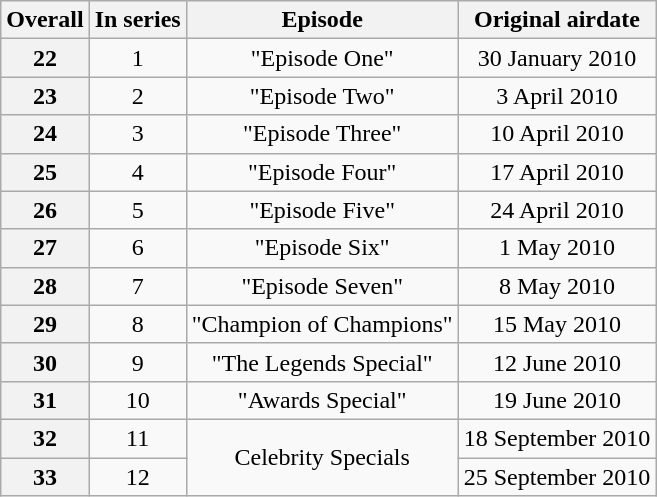<table class="wikitable sortable" style="text-align: center;">
<tr>
<th>Overall</th>
<th>In series</th>
<th>Episode</th>
<th>Original airdate</th>
</tr>
<tr>
<th>22</th>
<td>1</td>
<td>"Episode One"</td>
<td>30 January 2010</td>
</tr>
<tr>
<th>23</th>
<td>2</td>
<td>"Episode Two"</td>
<td>3 April 2010</td>
</tr>
<tr>
<th>24</th>
<td>3</td>
<td>"Episode Three"</td>
<td>10 April 2010</td>
</tr>
<tr>
<th>25</th>
<td>4</td>
<td>"Episode Four"</td>
<td>17 April 2010</td>
</tr>
<tr>
<th>26</th>
<td>5</td>
<td>"Episode Five"</td>
<td>24 April 2010</td>
</tr>
<tr>
<th>27</th>
<td>6</td>
<td>"Episode Six"</td>
<td>1 May 2010</td>
</tr>
<tr>
<th>28</th>
<td>7</td>
<td>"Episode Seven"</td>
<td>8 May 2010</td>
</tr>
<tr>
<th>29</th>
<td>8</td>
<td>"Champion of Champions"</td>
<td>15 May 2010</td>
</tr>
<tr>
<th>30</th>
<td>9</td>
<td>"The Legends Special"</td>
<td>12 June 2010</td>
</tr>
<tr>
<th>31</th>
<td>10</td>
<td>"Awards Special"</td>
<td>19 June 2010</td>
</tr>
<tr>
<th>32</th>
<td>11</td>
<td rowspan="2">Celebrity Specials</td>
<td>18 September 2010</td>
</tr>
<tr>
<th>33</th>
<td>12</td>
<td>25 September 2010</td>
</tr>
</table>
